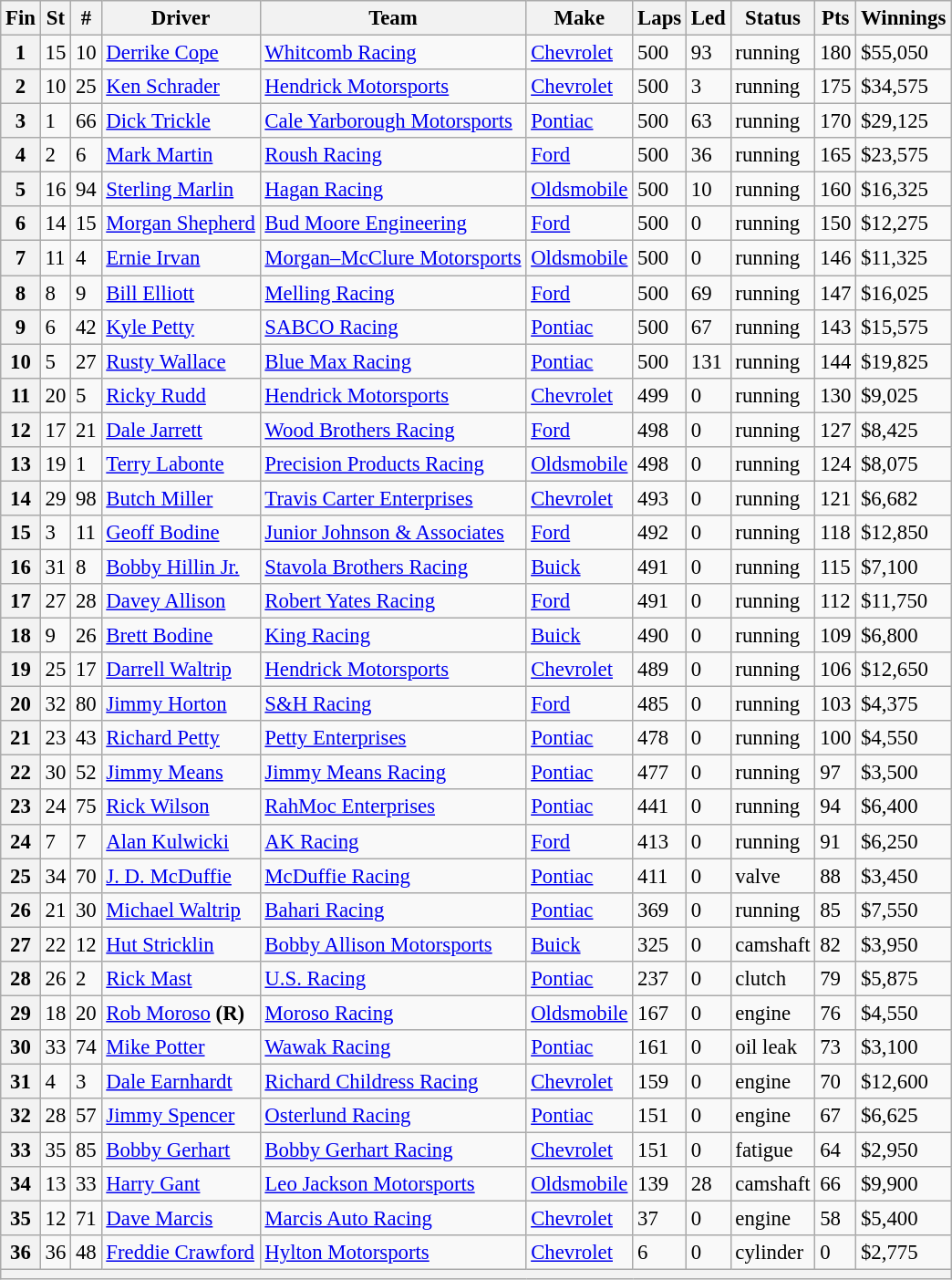<table class="wikitable" style="font-size:95%">
<tr>
<th>Fin</th>
<th>St</th>
<th>#</th>
<th>Driver</th>
<th>Team</th>
<th>Make</th>
<th>Laps</th>
<th>Led</th>
<th>Status</th>
<th>Pts</th>
<th>Winnings</th>
</tr>
<tr>
<th>1</th>
<td>15</td>
<td>10</td>
<td><a href='#'>Derrike Cope</a></td>
<td><a href='#'>Whitcomb Racing</a></td>
<td><a href='#'>Chevrolet</a></td>
<td>500</td>
<td>93</td>
<td>running</td>
<td>180</td>
<td>$55,050</td>
</tr>
<tr>
<th>2</th>
<td>10</td>
<td>25</td>
<td><a href='#'>Ken Schrader</a></td>
<td><a href='#'>Hendrick Motorsports</a></td>
<td><a href='#'>Chevrolet</a></td>
<td>500</td>
<td>3</td>
<td>running</td>
<td>175</td>
<td>$34,575</td>
</tr>
<tr>
<th>3</th>
<td>1</td>
<td>66</td>
<td><a href='#'>Dick Trickle</a></td>
<td><a href='#'>Cale Yarborough Motorsports</a></td>
<td><a href='#'>Pontiac</a></td>
<td>500</td>
<td>63</td>
<td>running</td>
<td>170</td>
<td>$29,125</td>
</tr>
<tr>
<th>4</th>
<td>2</td>
<td>6</td>
<td><a href='#'>Mark Martin</a></td>
<td><a href='#'>Roush Racing</a></td>
<td><a href='#'>Ford</a></td>
<td>500</td>
<td>36</td>
<td>running</td>
<td>165</td>
<td>$23,575</td>
</tr>
<tr>
<th>5</th>
<td>16</td>
<td>94</td>
<td><a href='#'>Sterling Marlin</a></td>
<td><a href='#'>Hagan Racing</a></td>
<td><a href='#'>Oldsmobile</a></td>
<td>500</td>
<td>10</td>
<td>running</td>
<td>160</td>
<td>$16,325</td>
</tr>
<tr>
<th>6</th>
<td>14</td>
<td>15</td>
<td><a href='#'>Morgan Shepherd</a></td>
<td><a href='#'>Bud Moore Engineering</a></td>
<td><a href='#'>Ford</a></td>
<td>500</td>
<td>0</td>
<td>running</td>
<td>150</td>
<td>$12,275</td>
</tr>
<tr>
<th>7</th>
<td>11</td>
<td>4</td>
<td><a href='#'>Ernie Irvan</a></td>
<td><a href='#'>Morgan–McClure Motorsports</a></td>
<td><a href='#'>Oldsmobile</a></td>
<td>500</td>
<td>0</td>
<td>running</td>
<td>146</td>
<td>$11,325</td>
</tr>
<tr>
<th>8</th>
<td>8</td>
<td>9</td>
<td><a href='#'>Bill Elliott</a></td>
<td><a href='#'>Melling Racing</a></td>
<td><a href='#'>Ford</a></td>
<td>500</td>
<td>69</td>
<td>running</td>
<td>147</td>
<td>$16,025</td>
</tr>
<tr>
<th>9</th>
<td>6</td>
<td>42</td>
<td><a href='#'>Kyle Petty</a></td>
<td><a href='#'>SABCO Racing</a></td>
<td><a href='#'>Pontiac</a></td>
<td>500</td>
<td>67</td>
<td>running</td>
<td>143</td>
<td>$15,575</td>
</tr>
<tr>
<th>10</th>
<td>5</td>
<td>27</td>
<td><a href='#'>Rusty Wallace</a></td>
<td><a href='#'>Blue Max Racing</a></td>
<td><a href='#'>Pontiac</a></td>
<td>500</td>
<td>131</td>
<td>running</td>
<td>144</td>
<td>$19,825</td>
</tr>
<tr>
<th>11</th>
<td>20</td>
<td>5</td>
<td><a href='#'>Ricky Rudd</a></td>
<td><a href='#'>Hendrick Motorsports</a></td>
<td><a href='#'>Chevrolet</a></td>
<td>499</td>
<td>0</td>
<td>running</td>
<td>130</td>
<td>$9,025</td>
</tr>
<tr>
<th>12</th>
<td>17</td>
<td>21</td>
<td><a href='#'>Dale Jarrett</a></td>
<td><a href='#'>Wood Brothers Racing</a></td>
<td><a href='#'>Ford</a></td>
<td>498</td>
<td>0</td>
<td>running</td>
<td>127</td>
<td>$8,425</td>
</tr>
<tr>
<th>13</th>
<td>19</td>
<td>1</td>
<td><a href='#'>Terry Labonte</a></td>
<td><a href='#'>Precision Products Racing</a></td>
<td><a href='#'>Oldsmobile</a></td>
<td>498</td>
<td>0</td>
<td>running</td>
<td>124</td>
<td>$8,075</td>
</tr>
<tr>
<th>14</th>
<td>29</td>
<td>98</td>
<td><a href='#'>Butch Miller</a></td>
<td><a href='#'>Travis Carter Enterprises</a></td>
<td><a href='#'>Chevrolet</a></td>
<td>493</td>
<td>0</td>
<td>running</td>
<td>121</td>
<td>$6,682</td>
</tr>
<tr>
<th>15</th>
<td>3</td>
<td>11</td>
<td><a href='#'>Geoff Bodine</a></td>
<td><a href='#'>Junior Johnson & Associates</a></td>
<td><a href='#'>Ford</a></td>
<td>492</td>
<td>0</td>
<td>running</td>
<td>118</td>
<td>$12,850</td>
</tr>
<tr>
<th>16</th>
<td>31</td>
<td>8</td>
<td><a href='#'>Bobby Hillin Jr.</a></td>
<td><a href='#'>Stavola Brothers Racing</a></td>
<td><a href='#'>Buick</a></td>
<td>491</td>
<td>0</td>
<td>running</td>
<td>115</td>
<td>$7,100</td>
</tr>
<tr>
<th>17</th>
<td>27</td>
<td>28</td>
<td><a href='#'>Davey Allison</a></td>
<td><a href='#'>Robert Yates Racing</a></td>
<td><a href='#'>Ford</a></td>
<td>491</td>
<td>0</td>
<td>running</td>
<td>112</td>
<td>$11,750</td>
</tr>
<tr>
<th>18</th>
<td>9</td>
<td>26</td>
<td><a href='#'>Brett Bodine</a></td>
<td><a href='#'>King Racing</a></td>
<td><a href='#'>Buick</a></td>
<td>490</td>
<td>0</td>
<td>running</td>
<td>109</td>
<td>$6,800</td>
</tr>
<tr>
<th>19</th>
<td>25</td>
<td>17</td>
<td><a href='#'>Darrell Waltrip</a></td>
<td><a href='#'>Hendrick Motorsports</a></td>
<td><a href='#'>Chevrolet</a></td>
<td>489</td>
<td>0</td>
<td>running</td>
<td>106</td>
<td>$12,650</td>
</tr>
<tr>
<th>20</th>
<td>32</td>
<td>80</td>
<td><a href='#'>Jimmy Horton</a></td>
<td><a href='#'>S&H Racing</a></td>
<td><a href='#'>Ford</a></td>
<td>485</td>
<td>0</td>
<td>running</td>
<td>103</td>
<td>$4,375</td>
</tr>
<tr>
<th>21</th>
<td>23</td>
<td>43</td>
<td><a href='#'>Richard Petty</a></td>
<td><a href='#'>Petty Enterprises</a></td>
<td><a href='#'>Pontiac</a></td>
<td>478</td>
<td>0</td>
<td>running</td>
<td>100</td>
<td>$4,550</td>
</tr>
<tr>
<th>22</th>
<td>30</td>
<td>52</td>
<td><a href='#'>Jimmy Means</a></td>
<td><a href='#'>Jimmy Means Racing</a></td>
<td><a href='#'>Pontiac</a></td>
<td>477</td>
<td>0</td>
<td>running</td>
<td>97</td>
<td>$3,500</td>
</tr>
<tr>
<th>23</th>
<td>24</td>
<td>75</td>
<td><a href='#'>Rick Wilson</a></td>
<td><a href='#'>RahMoc Enterprises</a></td>
<td><a href='#'>Pontiac</a></td>
<td>441</td>
<td>0</td>
<td>running</td>
<td>94</td>
<td>$6,400</td>
</tr>
<tr>
<th>24</th>
<td>7</td>
<td>7</td>
<td><a href='#'>Alan Kulwicki</a></td>
<td><a href='#'>AK Racing</a></td>
<td><a href='#'>Ford</a></td>
<td>413</td>
<td>0</td>
<td>running</td>
<td>91</td>
<td>$6,250</td>
</tr>
<tr>
<th>25</th>
<td>34</td>
<td>70</td>
<td><a href='#'>J. D. McDuffie</a></td>
<td><a href='#'>McDuffie Racing</a></td>
<td><a href='#'>Pontiac</a></td>
<td>411</td>
<td>0</td>
<td>valve</td>
<td>88</td>
<td>$3,450</td>
</tr>
<tr>
<th>26</th>
<td>21</td>
<td>30</td>
<td><a href='#'>Michael Waltrip</a></td>
<td><a href='#'>Bahari Racing</a></td>
<td><a href='#'>Pontiac</a></td>
<td>369</td>
<td>0</td>
<td>running</td>
<td>85</td>
<td>$7,550</td>
</tr>
<tr>
<th>27</th>
<td>22</td>
<td>12</td>
<td><a href='#'>Hut Stricklin</a></td>
<td><a href='#'>Bobby Allison Motorsports</a></td>
<td><a href='#'>Buick</a></td>
<td>325</td>
<td>0</td>
<td>camshaft</td>
<td>82</td>
<td>$3,950</td>
</tr>
<tr>
<th>28</th>
<td>26</td>
<td>2</td>
<td><a href='#'>Rick Mast</a></td>
<td><a href='#'>U.S. Racing</a></td>
<td><a href='#'>Pontiac</a></td>
<td>237</td>
<td>0</td>
<td>clutch</td>
<td>79</td>
<td>$5,875</td>
</tr>
<tr>
<th>29</th>
<td>18</td>
<td>20</td>
<td><a href='#'>Rob Moroso</a> <strong>(R)</strong></td>
<td><a href='#'>Moroso Racing</a></td>
<td><a href='#'>Oldsmobile</a></td>
<td>167</td>
<td>0</td>
<td>engine</td>
<td>76</td>
<td>$4,550</td>
</tr>
<tr>
<th>30</th>
<td>33</td>
<td>74</td>
<td><a href='#'>Mike Potter</a></td>
<td><a href='#'>Wawak Racing</a></td>
<td><a href='#'>Pontiac</a></td>
<td>161</td>
<td>0</td>
<td>oil leak</td>
<td>73</td>
<td>$3,100</td>
</tr>
<tr>
<th>31</th>
<td>4</td>
<td>3</td>
<td><a href='#'>Dale Earnhardt</a></td>
<td><a href='#'>Richard Childress Racing</a></td>
<td><a href='#'>Chevrolet</a></td>
<td>159</td>
<td>0</td>
<td>engine</td>
<td>70</td>
<td>$12,600</td>
</tr>
<tr>
<th>32</th>
<td>28</td>
<td>57</td>
<td><a href='#'>Jimmy Spencer</a></td>
<td><a href='#'>Osterlund Racing</a></td>
<td><a href='#'>Pontiac</a></td>
<td>151</td>
<td>0</td>
<td>engine</td>
<td>67</td>
<td>$6,625</td>
</tr>
<tr>
<th>33</th>
<td>35</td>
<td>85</td>
<td><a href='#'>Bobby Gerhart</a></td>
<td><a href='#'>Bobby Gerhart Racing</a></td>
<td><a href='#'>Chevrolet</a></td>
<td>151</td>
<td>0</td>
<td>fatigue</td>
<td>64</td>
<td>$2,950</td>
</tr>
<tr>
<th>34</th>
<td>13</td>
<td>33</td>
<td><a href='#'>Harry Gant</a></td>
<td><a href='#'>Leo Jackson Motorsports</a></td>
<td><a href='#'>Oldsmobile</a></td>
<td>139</td>
<td>28</td>
<td>camshaft</td>
<td>66</td>
<td>$9,900</td>
</tr>
<tr>
<th>35</th>
<td>12</td>
<td>71</td>
<td><a href='#'>Dave Marcis</a></td>
<td><a href='#'>Marcis Auto Racing</a></td>
<td><a href='#'>Chevrolet</a></td>
<td>37</td>
<td>0</td>
<td>engine</td>
<td>58</td>
<td>$5,400</td>
</tr>
<tr>
<th>36</th>
<td>36</td>
<td>48</td>
<td><a href='#'>Freddie Crawford</a></td>
<td><a href='#'>Hylton Motorsports</a></td>
<td><a href='#'>Chevrolet</a></td>
<td>6</td>
<td>0</td>
<td>cylinder</td>
<td>0</td>
<td>$2,775</td>
</tr>
<tr>
<th colspan="11"></th>
</tr>
</table>
